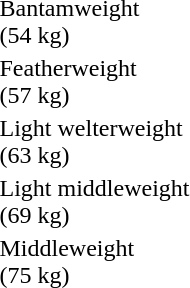<table>
<tr>
<td rowspan=2>Bantamweight<br>(54 kg)</td>
<td rowspan=2></td>
<td rowspan=2></td>
<td></td>
</tr>
<tr>
<td></td>
</tr>
<tr>
<td rowspan=2>Featherweight<br>(57 kg)</td>
<td rowspan=2></td>
<td rowspan=2></td>
<td></td>
</tr>
<tr>
<td></td>
</tr>
<tr>
<td rowspan=2>Light welterweight<br>(63 kg)</td>
<td rowspan=2></td>
<td rowspan=2></td>
<td></td>
</tr>
<tr>
<td></td>
</tr>
<tr>
<td>Light middleweight<br>(69 kg)</td>
<td></td>
<td></td>
<td></td>
</tr>
<tr>
<td>Middleweight<br>(75 kg)</td>
<td></td>
<td></td>
<td></td>
</tr>
</table>
